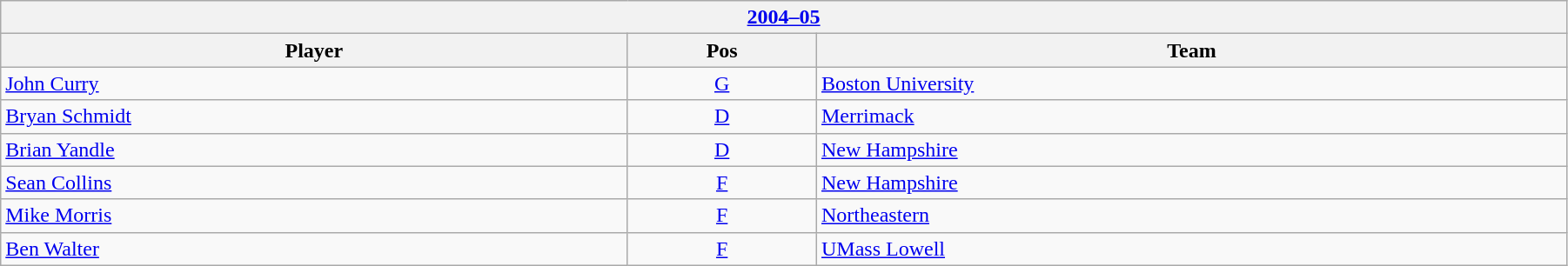<table class="wikitable" width=95%>
<tr>
<th colspan=3><a href='#'>2004–05</a></th>
</tr>
<tr>
<th>Player</th>
<th>Pos</th>
<th>Team</th>
</tr>
<tr>
<td><a href='#'>John Curry</a></td>
<td align=center><a href='#'>G</a></td>
<td><a href='#'>Boston University</a></td>
</tr>
<tr>
<td><a href='#'>Bryan Schmidt</a></td>
<td align=center><a href='#'>D</a></td>
<td><a href='#'>Merrimack</a></td>
</tr>
<tr>
<td><a href='#'>Brian Yandle</a></td>
<td align=center><a href='#'>D</a></td>
<td><a href='#'>New Hampshire</a></td>
</tr>
<tr>
<td><a href='#'>Sean Collins</a></td>
<td align=center><a href='#'>F</a></td>
<td><a href='#'>New Hampshire</a></td>
</tr>
<tr>
<td><a href='#'>Mike Morris</a></td>
<td align=center><a href='#'>F</a></td>
<td><a href='#'>Northeastern</a></td>
</tr>
<tr>
<td><a href='#'>Ben Walter</a></td>
<td align=center><a href='#'>F</a></td>
<td><a href='#'>UMass Lowell</a></td>
</tr>
</table>
